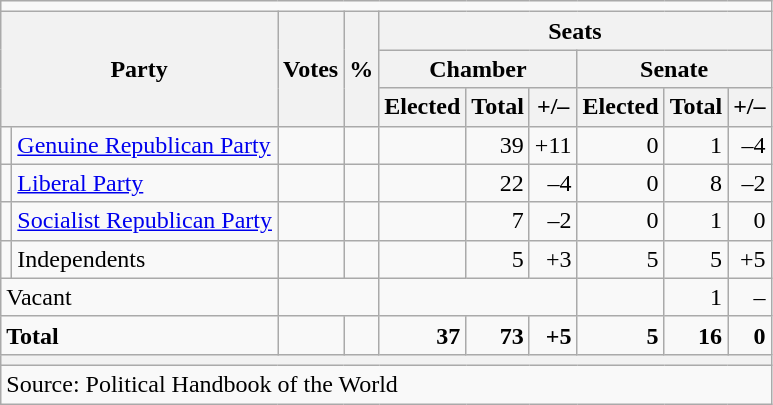<table class="wikitable sortable" style=text-align:right>
<tr>
<td colspan=10> </td>
</tr>
<tr>
<th rowspan=3 colspan=2>Party</th>
<th rowspan=3>Votes</th>
<th rowspan=3>%</th>
<th colspan=6>Seats</th>
</tr>
<tr>
<th colspan=3>Chamber</th>
<th colspan=3>Senate</th>
</tr>
<tr>
<th>Elected</th>
<th>Total</th>
<th>+/–</th>
<th>Elected</th>
<th>Total</th>
<th>+/–</th>
</tr>
<tr>
<td bgcolor=></td>
<td align=left><a href='#'>Genuine Republican Party</a></td>
<td></td>
<td></td>
<td></td>
<td>39</td>
<td>+11</td>
<td>0</td>
<td>1</td>
<td>–4</td>
</tr>
<tr>
<td bgcolor=></td>
<td align=left><a href='#'>Liberal Party</a></td>
<td></td>
<td></td>
<td></td>
<td>22</td>
<td>–4</td>
<td>0</td>
<td>8</td>
<td>–2</td>
</tr>
<tr>
<td bgcolor=></td>
<td align=left><a href='#'>Socialist Republican Party</a></td>
<td></td>
<td></td>
<td></td>
<td>7</td>
<td>–2</td>
<td>0</td>
<td>1</td>
<td>0</td>
</tr>
<tr>
<td bgcolor=></td>
<td align=left>Independents</td>
<td></td>
<td></td>
<td></td>
<td>5</td>
<td>+3</td>
<td>5</td>
<td>5</td>
<td>+5</td>
</tr>
<tr>
<td colspan=2 align=left>Vacant</td>
<td colspan=2></td>
<td colspan=3></td>
<td></td>
<td>1</td>
<td>–</td>
</tr>
<tr class=sortbottom>
<td align=left colspan=2><strong>Total</strong></td>
<td></td>
<td></td>
<td><strong>37</strong></td>
<td><strong>73</strong></td>
<td><strong>+5</strong></td>
<td><strong>5</strong></td>
<td><strong>16</strong></td>
<td><strong>0</strong></td>
</tr>
<tr class=sortbottom>
<th colspan=10></th>
</tr>
<tr class=sortbottom>
<td align=left colspan=10>Source: Political Handbook of the World</td>
</tr>
</table>
